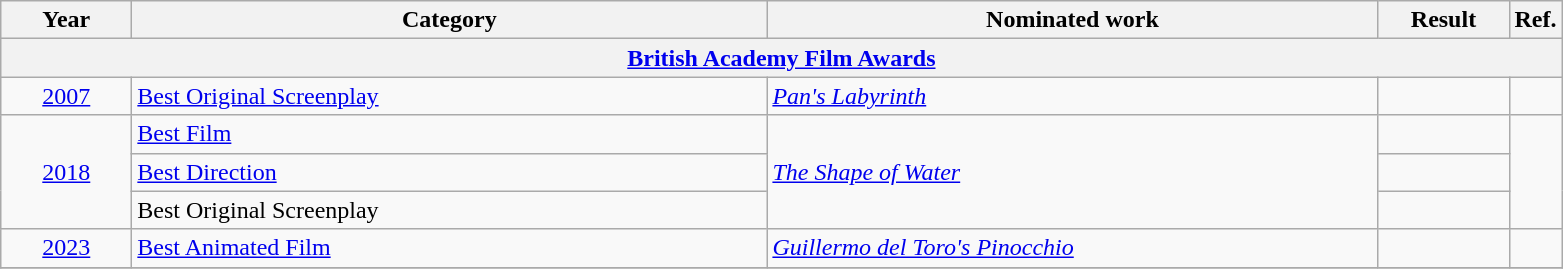<table class=wikitable>
<tr>
<th scope="col" style="width:5em;">Year</th>
<th scope="col" style="width:26em;">Category</th>
<th scope="col" style="width:25em;">Nominated work</th>
<th scope="col" style="width:5em;">Result</th>
<th>Ref.</th>
</tr>
<tr>
<th colspan=5><a href='#'>British Academy Film Awards</a></th>
</tr>
<tr>
<td style="text-align:center;"><a href='#'>2007</a></td>
<td><a href='#'>Best Original Screenplay</a></td>
<td><em><a href='#'>Pan's Labyrinth</a></em></td>
<td></td>
<td></td>
</tr>
<tr>
<td style="text-align:center;", rowspan="3"><a href='#'>2018</a></td>
<td><a href='#'>Best Film</a></td>
<td rowspan="3"><em><a href='#'>The Shape of Water</a></em></td>
<td></td>
<td style="text-align:center;", rowspan=3></td>
</tr>
<tr>
<td><a href='#'>Best Direction</a></td>
<td></td>
</tr>
<tr>
<td>Best Original Screenplay</td>
<td></td>
</tr>
<tr>
<td style="text-align:center;"><a href='#'>2023</a></td>
<td><a href='#'>Best Animated Film</a></td>
<td><em><a href='#'>Guillermo del Toro's Pinocchio</a></em></td>
<td></td>
<td style="text-align:center;"></td>
</tr>
<tr>
</tr>
</table>
